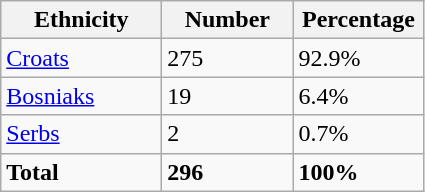<table class="wikitable">
<tr>
<th width="100px">Ethnicity</th>
<th width="80px">Number</th>
<th width="80px">Percentage</th>
</tr>
<tr>
<td><a href='#'>Croats</a></td>
<td>275</td>
<td>92.9%</td>
</tr>
<tr>
<td><a href='#'>Bosniaks</a></td>
<td>19</td>
<td>6.4%</td>
</tr>
<tr>
<td><a href='#'>Serbs</a></td>
<td>2</td>
<td>0.7%</td>
</tr>
<tr>
<td><strong>Total</strong></td>
<td><strong>296</strong></td>
<td><strong>100%</strong></td>
</tr>
</table>
